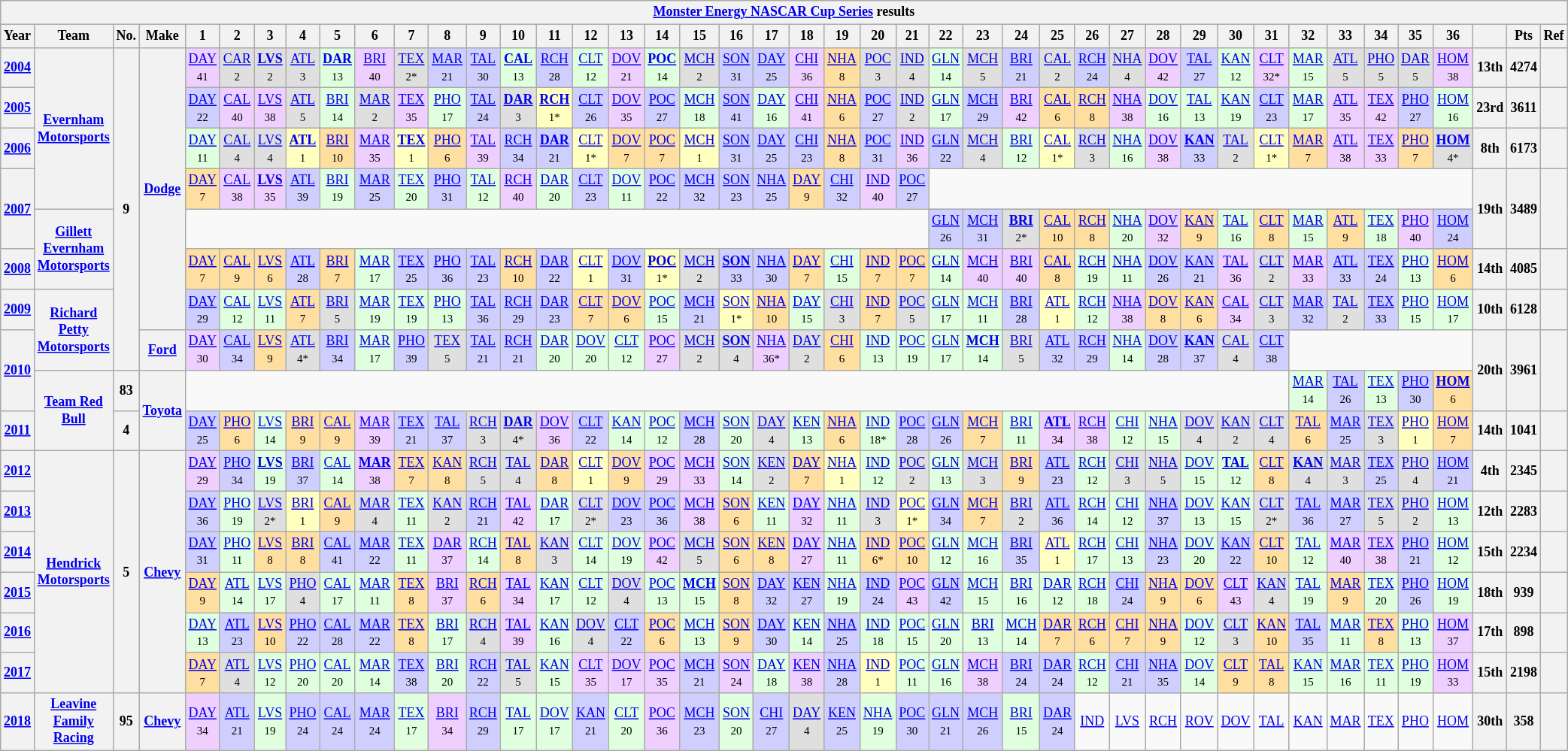<table class="wikitable" style="text-align:center; font-size:75%">
<tr>
<th colspan=45><a href='#'>Monster Energy NASCAR Cup Series</a> results</th>
</tr>
<tr>
<th>Year</th>
<th>Team</th>
<th>No.</th>
<th>Make</th>
<th>1</th>
<th>2</th>
<th>3</th>
<th>4</th>
<th>5</th>
<th>6</th>
<th>7</th>
<th>8</th>
<th>9</th>
<th>10</th>
<th>11</th>
<th>12</th>
<th>13</th>
<th>14</th>
<th>15</th>
<th>16</th>
<th>17</th>
<th>18</th>
<th>19</th>
<th>20</th>
<th>21</th>
<th>22</th>
<th>23</th>
<th>24</th>
<th>25</th>
<th>26</th>
<th>27</th>
<th>28</th>
<th>29</th>
<th>30</th>
<th>31</th>
<th>32</th>
<th>33</th>
<th>34</th>
<th>35</th>
<th>36</th>
<th></th>
<th>Pts</th>
<th>Ref</th>
</tr>
<tr>
<th><a href='#'>2004</a></th>
<th rowspan=4><a href='#'>Evernham Motorsports</a></th>
<th rowspan=8>9</th>
<th rowspan=7><a href='#'>Dodge</a></th>
<td style="background:#EFCFFF;"><a href='#'>DAY</a><br><small>41</small></td>
<td style="background:#DFDFDF;"><a href='#'>CAR</a><br><small>2</small></td>
<td style="background:#DFDFDF;"><strong><a href='#'>LVS</a></strong><br><small>2</small></td>
<td style="background:#DFDFDF;"><a href='#'>ATL</a><br><small>3</small></td>
<td style="background:#DFFFDF;"><strong><a href='#'>DAR</a></strong><br><small>13</small></td>
<td style="background:#EFCFFF;"><a href='#'>BRI</a><br><small>40</small></td>
<td style="background:#DFDFDF;"><a href='#'>TEX</a><br><small>2*</small></td>
<td style="background:#CFCFFF;"><a href='#'>MAR</a><br><small>21</small></td>
<td style="background:#CFCFFF;"><a href='#'>TAL</a><br><small>30</small></td>
<td style="background:#DFFFDF;"><strong><a href='#'>CAL</a></strong><br><small>13</small></td>
<td style="background:#CFCFFF;"><a href='#'>RCH</a><br><small>28</small></td>
<td style="background:#DFFFDF;"><a href='#'>CLT</a><br><small>12</small></td>
<td style="background:#EFCFFF;"><a href='#'>DOV</a><br><small>21</small></td>
<td style="background:#DFFFDF;"><strong><a href='#'>POC</a></strong><br><small>14</small></td>
<td style="background:#DFDFDF;"><a href='#'>MCH</a><br><small>2</small></td>
<td style="background:#CFCFFF;"><a href='#'>SON</a><br><small>31</small></td>
<td style="background:#CFCFFF;"><a href='#'>DAY</a><br><small>25</small></td>
<td style="background:#EFCFFF;"><a href='#'>CHI</a><br><small>36</small></td>
<td style="background:#FFDF9F;"><a href='#'>NHA</a><br><small>8</small></td>
<td style="background:#DFDFDF;"><a href='#'>POC</a><br><small>3</small></td>
<td style="background:#DFDFDF;"><a href='#'>IND</a><br><small>4</small></td>
<td style="background:#DFFFDF;"><a href='#'>GLN</a><br><small>14</small></td>
<td style="background:#DFDFDF;"><a href='#'>MCH</a><br><small>5</small></td>
<td style="background:#CFCFFF;"><a href='#'>BRI</a><br><small>21</small></td>
<td style="background:#DFDFDF;"><a href='#'>CAL</a><br><small>2</small></td>
<td style="background:#CFCFFF;"><a href='#'>RCH</a><br><small>24</small></td>
<td style="background:#DFDFDF;"><a href='#'>NHA</a><br><small>4</small></td>
<td style="background:#EFCFFF;"><a href='#'>DOV</a><br><small>42</small></td>
<td style="background:#CFCFFF;"><a href='#'>TAL</a><br><small>27</small></td>
<td style="background:#DFFFDF;"><a href='#'>KAN</a><br><small>12</small></td>
<td style="background:#EFCFFF;"><a href='#'>CLT</a><br><small>32*</small></td>
<td style="background:#DFFFDF;"><a href='#'>MAR</a><br><small>15</small></td>
<td style="background:#DFDFDF;"><a href='#'>ATL</a><br><small>5</small></td>
<td style="background:#DFDFDF;"><a href='#'>PHO</a><br><small>5</small></td>
<td style="background:#DFDFDF;"><a href='#'>DAR</a><br><small>5</small></td>
<td style="background:#EFCFFF;"><a href='#'>HOM</a><br><small>38</small></td>
<th>13th</th>
<th>4274</th>
<th></th>
</tr>
<tr>
<th><a href='#'>2005</a></th>
<td style="background:#CFCFFF;"><a href='#'>DAY</a><br><small>22</small></td>
<td style="background:#EFCFFF;"><a href='#'>CAL</a><br><small>40</small></td>
<td style="background:#EFCFFF;"><a href='#'>LVS</a><br><small>38</small></td>
<td style="background:#DFDFDF;"><a href='#'>ATL</a><br><small>5</small></td>
<td style="background:#DFFFDF;"><a href='#'>BRI</a><br><small>14</small></td>
<td style="background:#DFDFDF;"><a href='#'>MAR</a><br><small>2</small></td>
<td style="background:#EFCFFF;"><a href='#'>TEX</a><br><small>35</small></td>
<td style="background:#DFFFDF;"><a href='#'>PHO</a><br><small>17</small></td>
<td style="background:#CFCFFF;"><a href='#'>TAL</a><br><small>24</small></td>
<td style="background:#DFDFDF;"><strong><a href='#'>DAR</a></strong><br><small>3</small></td>
<td style="background:#FFFFBF;"><strong><a href='#'>RCH</a></strong><br><small>1*</small></td>
<td style="background:#CFCFFF;"><a href='#'>CLT</a><br><small>26</small></td>
<td style="background:#EFCFFF;"><a href='#'>DOV</a><br><small>35</small></td>
<td style="background:#CFCFFF;"><a href='#'>POC</a><br><small>27</small></td>
<td style="background:#DFFFDF;"><a href='#'>MCH</a><br><small>18</small></td>
<td style="background:#CFCFFF;"><a href='#'>SON</a><br><small>41</small></td>
<td style="background:#DFFFDF;"><a href='#'>DAY</a><br><small>16</small></td>
<td style="background:#EFCFFF;"><a href='#'>CHI</a><br><small>41</small></td>
<td style="background:#FFDF9F;"><a href='#'>NHA</a><br><small>6</small></td>
<td style="background:#CFCFFF;"><a href='#'>POC</a><br><small>27</small></td>
<td style="background:#DFDFDF;"><a href='#'>IND</a><br><small>2</small></td>
<td style="background:#DFFFDF;"><a href='#'>GLN</a><br><small>17</small></td>
<td style="background:#CFCFFF;"><a href='#'>MCH</a><br><small>29</small></td>
<td style="background:#EFCFFF;"><a href='#'>BRI</a><br><small>42</small></td>
<td style="background:#FFDF9F;"><a href='#'>CAL</a><br><small>6</small></td>
<td style="background:#FFDF9F;"><a href='#'>RCH</a><br><small>8</small></td>
<td style="background:#EFCFFF;"><a href='#'>NHA</a><br><small>38</small></td>
<td style="background:#DFFFDF;"><a href='#'>DOV</a><br><small>16</small></td>
<td style="background:#DFFFDF;"><a href='#'>TAL</a><br><small>13</small></td>
<td style="background:#DFFFDF;"><a href='#'>KAN</a><br><small>19</small></td>
<td style="background:#CFCFFF;"><a href='#'>CLT</a><br><small>23</small></td>
<td style="background:#DFFFDF;"><a href='#'>MAR</a><br><small>17</small></td>
<td style="background:#EFCFFF;"><a href='#'>ATL</a><br><small>35</small></td>
<td style="background:#EFCFFF;"><a href='#'>TEX</a><br><small>42</small></td>
<td style="background:#CFCFFF;"><a href='#'>PHO</a><br><small>27</small></td>
<td style="background:#DFFFDF;"><a href='#'>HOM</a><br><small>16</small></td>
<th>23rd</th>
<th>3611</th>
<th></th>
</tr>
<tr>
<th><a href='#'>2006</a></th>
<td style="background:#DFFFDF;"><a href='#'>DAY</a><br><small>11</small></td>
<td style="background:#DFDFDF;"><a href='#'>CAL</a><br><small>4</small></td>
<td style="background:#DFDFDF;"><a href='#'>LVS</a><br><small>4</small></td>
<td style="background:#FFFFBF;"><strong><a href='#'>ATL</a></strong><br><small>1</small></td>
<td style="background:#FFDF9F;"><a href='#'>BRI</a><br><small>10</small></td>
<td style="background:#EFCFFF;"><a href='#'>MAR</a><br><small>35</small></td>
<td style="background:#FFFFBF;"><strong><a href='#'>TEX</a></strong><br><small>1</small></td>
<td style="background:#FFDF9F;"><a href='#'>PHO</a><br><small>6</small></td>
<td style="background:#EFCFFF;"><a href='#'>TAL</a><br><small>39</small></td>
<td style="background:#CFCFFF;"><a href='#'>RCH</a><br><small>34</small></td>
<td style="background:#CFCFFF;"><strong><a href='#'>DAR</a></strong><br><small>21</small></td>
<td style="background:#FFFFBF;"><a href='#'>CLT</a><br><small>1*</small></td>
<td style="background:#FFDF9F;"><a href='#'>DOV</a><br><small>7</small></td>
<td style="background:#FFDF9F;"><a href='#'>POC</a><br><small>7</small></td>
<td style="background:#FFFFBF;"><a href='#'>MCH</a><br><small>1</small></td>
<td style="background:#CFCFFF;"><a href='#'>SON</a><br><small>31</small></td>
<td style="background:#CFCFFF;"><a href='#'>DAY</a><br><small>25</small></td>
<td style="background:#CFCFFF;"><a href='#'>CHI</a><br><small>23</small></td>
<td style="background:#FFDF9F;"><a href='#'>NHA</a><br><small>8</small></td>
<td style="background:#CFCFFF;"><a href='#'>POC</a><br><small>31</small></td>
<td style="background:#EFCFFF;"><a href='#'>IND</a><br><small>36</small></td>
<td style="background:#CFCFFF;"><a href='#'>GLN</a><br><small>22</small></td>
<td style="background:#DFDFDF;"><a href='#'>MCH</a><br><small>4</small></td>
<td style="background:#DFFFDF;"><a href='#'>BRI</a><br><small>12</small></td>
<td style="background:#FFFFBF;"><a href='#'>CAL</a><br><small>1*</small></td>
<td style="background:#DFDFDF;"><a href='#'>RCH</a><br><small>3</small></td>
<td style="background:#DFFFDF;"><a href='#'>NHA</a><br><small>16</small></td>
<td style="background:#EFCFFF;"><a href='#'>DOV</a><br><small>38</small></td>
<td style="background:#CFCFFF;"><strong><a href='#'>KAN</a></strong><br><small>33</small></td>
<td style="background:#DFDFDF;"><a href='#'>TAL</a><br><small>2</small></td>
<td style="background:#FFFFBF;"><a href='#'>CLT</a><br><small>1*</small></td>
<td style="background:#FFDF9F;"><a href='#'>MAR</a><br><small>7</small></td>
<td style="background:#EFCFFF;"><a href='#'>ATL</a><br><small>38</small></td>
<td style="background:#EFCFFF;"><a href='#'>TEX</a><br><small>33</small></td>
<td style="background:#FFDF9F;"><a href='#'>PHO</a><br><small>7</small></td>
<td style="background:#DFDFDF;"><strong><a href='#'>HOM</a></strong><br><small>4*</small></td>
<th>8th</th>
<th>6173</th>
<th></th>
</tr>
<tr>
<th rowspan=2><a href='#'>2007</a></th>
<td style="background:#FFDF9F;"><a href='#'>DAY</a><br><small>7</small></td>
<td style="background:#EFCFFF;"><a href='#'>CAL</a><br><small>38</small></td>
<td style="background:#EFCFFF;"><strong><a href='#'>LVS</a></strong><br><small>35</small></td>
<td style="background:#CFCFFF;"><a href='#'>ATL</a><br><small>39</small></td>
<td style="background:#DFFFDF;"><a href='#'>BRI</a><br><small>19</small></td>
<td style="background:#CFCFFF;"><a href='#'>MAR</a><br><small>25</small></td>
<td style="background:#DFFFDF;"><a href='#'>TEX</a><br><small>20</small></td>
<td style="background:#CFCFFF;"><a href='#'>PHO</a><br><small>31</small></td>
<td style="background:#DFFFDF;"><a href='#'>TAL</a><br><small>12</small></td>
<td style="background:#EFCFFF;"><a href='#'>RCH</a><br><small>40</small></td>
<td style="background:#DFFFDF;"><a href='#'>DAR</a><br><small>20</small></td>
<td style="background:#CFCFFF;"><a href='#'>CLT</a><br><small>23</small></td>
<td style="background:#DFFFDF;"><a href='#'>DOV</a><br><small>11</small></td>
<td style="background:#CFCFFF;"><a href='#'>POC</a><br><small>22</small></td>
<td style="background:#CFCFFF;"><a href='#'>MCH</a><br><small>32</small></td>
<td style="background:#CFCFFF;"><a href='#'>SON</a><br><small>23</small></td>
<td style="background:#CFCFFF;"><a href='#'>NHA</a><br><small>25</small></td>
<td style="background:#FFDF9F;"><a href='#'>DAY</a><br><small>9</small></td>
<td style="background:#CFCFFF;"><a href='#'>CHI</a><br><small>32</small></td>
<td style="background:#EFCFFF;"><a href='#'>IND</a><br><small>40</small></td>
<td style="background:#CFCFFF;"><a href='#'>POC</a><br><small>27</small></td>
<td colspan=15></td>
<th rowspan=2>19th</th>
<th rowspan=2>3489</th>
<th rowspan=2></th>
</tr>
<tr>
<th rowspan=2><a href='#'>Gillett Evernham Motorsports</a></th>
<td colspan=21></td>
<td style="background:#CFCFFF;"><a href='#'>GLN</a><br><small>26</small></td>
<td style="background:#CFCFFF;"><a href='#'>MCH</a><br><small>31</small></td>
<td style="background:#DFDFDF;"><strong><a href='#'>BRI</a></strong><br><small>2*</small></td>
<td style="background:#FFDF9F;"><a href='#'>CAL</a><br><small>10</small></td>
<td style="background:#FFDF9F;"><a href='#'>RCH</a><br><small>8</small></td>
<td style="background:#DFFFDF;"><a href='#'>NHA</a><br><small>20</small></td>
<td style="background:#EFCFFF;"><a href='#'>DOV</a><br><small>32</small></td>
<td style="background:#FFDF9F;"><a href='#'>KAN</a><br><small>9</small></td>
<td style="background:#DFFFDF;"><a href='#'>TAL</a><br><small>16</small></td>
<td style="background:#FFDF9F;"><a href='#'>CLT</a><br><small>8</small></td>
<td style="background:#DFFFDF;"><a href='#'>MAR</a><br><small>15</small></td>
<td style="background:#FFDF9F;"><a href='#'>ATL</a><br><small>9</small></td>
<td style="background:#DFFFDF;"><a href='#'>TEX</a><br><small>18</small></td>
<td style="background:#EFCFFF;"><a href='#'>PHO</a><br><small>40</small></td>
<td style="background:#CFCFFF;"><a href='#'>HOM</a><br><small>24</small></td>
</tr>
<tr>
<th><a href='#'>2008</a></th>
<td style="background:#FFDF9F;"><a href='#'>DAY</a><br><small>7</small></td>
<td style="background:#FFDF9F;"><a href='#'>CAL</a><br><small>9</small></td>
<td style="background:#FFDF9F;"><a href='#'>LVS</a><br><small>6</small></td>
<td style="background:#CFCFFF;"><a href='#'>ATL</a><br><small>28</small></td>
<td style="background:#FFDF9F;"><a href='#'>BRI</a><br><small>7</small></td>
<td style="background:#DFFFDF;"><a href='#'>MAR</a><br><small>17</small></td>
<td style="background:#CFCFFF;"><a href='#'>TEX</a><br><small>25</small></td>
<td style="background:#CFCFFF;"><a href='#'>PHO</a><br><small>36</small></td>
<td style="background:#CFCFFF;"><a href='#'>TAL</a><br><small>23</small></td>
<td style="background:#FFDF9F;"><a href='#'>RCH</a><br><small>10</small></td>
<td style="background:#CFCFFF;"><a href='#'>DAR</a><br><small>22</small></td>
<td style="background:#FFFFBF;"><a href='#'>CLT</a><br><small>1</small></td>
<td style="background:#CFCFFF;"><a href='#'>DOV</a><br><small>31</small></td>
<td style="background:#FFFFBF;"><strong><a href='#'>POC</a></strong><br><small>1*</small></td>
<td style="background:#DFDFDF;"><a href='#'>MCH</a><br><small>2</small></td>
<td style="background:#CFCFFF;"><strong><a href='#'>SON</a></strong><br><small>33</small></td>
<td style="background:#CFCFFF;"><a href='#'>NHA</a><br><small>30</small></td>
<td style="background:#FFDF9F;"><a href='#'>DAY</a><br><small>7</small></td>
<td style="background:#DFFFDF;"><a href='#'>CHI</a><br><small>15</small></td>
<td style="background:#FFDF9F;"><a href='#'>IND</a><br><small>7</small></td>
<td style="background:#FFDF9F;"><a href='#'>POC</a><br><small>7</small></td>
<td style="background:#DFFFDF;"><a href='#'>GLN</a><br><small>14</small></td>
<td style="background:#EFCFFF;"><a href='#'>MCH</a><br><small>40</small></td>
<td style="background:#EFCFFF;"><a href='#'>BRI</a><br><small>40</small></td>
<td style="background:#FFDF9F;"><a href='#'>CAL</a><br><small>8</small></td>
<td style="background:#DFFFDF;"><a href='#'>RCH</a><br><small>19</small></td>
<td style="background:#DFFFDF;"><a href='#'>NHA</a><br><small>11</small></td>
<td style="background:#CFCFFF;"><a href='#'>DOV</a><br><small>26</small></td>
<td style="background:#CFCFFF;"><a href='#'>KAN</a><br><small>21</small></td>
<td style="background:#EFCFFF;"><a href='#'>TAL</a><br><small>36</small></td>
<td style="background:#DFDFDF;"><a href='#'>CLT</a><br><small>2</small></td>
<td style="background:#EFCFFF;"><a href='#'>MAR</a><br><small>33</small></td>
<td style="background:#CFCFFF;"><a href='#'>ATL</a><br><small>33</small></td>
<td style="background:#CFCFFF;"><a href='#'>TEX</a><br><small>24</small></td>
<td style="background:#DFFFDF;"><a href='#'>PHO</a><br><small>13</small></td>
<td style="background:#FFDF9F;"><a href='#'>HOM</a><br><small>6</small></td>
<th>14th</th>
<th>4085</th>
<th></th>
</tr>
<tr>
<th><a href='#'>2009</a></th>
<th rowspan=2><a href='#'>Richard Petty Motorsports</a></th>
<td style="background:#CFCFFF;"><a href='#'>DAY</a><br><small>29</small></td>
<td style="background:#DFFFDF;"><a href='#'>CAL</a><br><small>12</small></td>
<td style="background:#DFFFDF;"><a href='#'>LVS</a><br><small>11</small></td>
<td style="background:#FFDF9F;"><a href='#'>ATL</a><br><small>7</small></td>
<td style="background:#DFDFDF;"><a href='#'>BRI</a><br><small>5</small></td>
<td style="background:#DFFFDF;"><a href='#'>MAR</a><br><small>19</small></td>
<td style="background:#DFFFDF;"><a href='#'>TEX</a><br><small>19</small></td>
<td style="background:#DFFFDF;"><a href='#'>PHO</a><br><small>13</small></td>
<td style="background:#CFCFFF;"><a href='#'>TAL</a><br><small>36</small></td>
<td style="background:#CFCFFF;"><a href='#'>RCH</a><br><small>29</small></td>
<td style="background:#CFCFFF;"><a href='#'>DAR</a><br><small>23</small></td>
<td style="background:#FFDF9F;"><a href='#'>CLT</a><br><small>7</small></td>
<td style="background:#FFDF9F;"><a href='#'>DOV</a><br><small>6</small></td>
<td style="background:#DFFFDF;"><a href='#'>POC</a><br><small>15</small></td>
<td style="background:#CFCFFF;"><a href='#'>MCH</a><br><small>21</small></td>
<td style="background:#FFFFBF;"><a href='#'>SON</a><br><small>1*</small></td>
<td style="background:#FFDF9F;"><a href='#'>NHA</a><br><small>10</small></td>
<td style="background:#DFFFDF;"><a href='#'>DAY</a><br><small>15</small></td>
<td style="background:#DFDFDF;"><a href='#'>CHI</a><br><small>3</small></td>
<td style="background:#FFDF9F;"><a href='#'>IND</a><br><small>7</small></td>
<td style="background:#DFDFDF;"><a href='#'>POC</a><br><small>5</small></td>
<td style="background:#DFFFDF;"><a href='#'>GLN</a><br><small>17</small></td>
<td style="background:#DFFFDF;"><a href='#'>MCH</a><br><small>11</small></td>
<td style="background:#CFCFFF;"><a href='#'>BRI</a><br><small>28</small></td>
<td style="background:#FFFFBF;"><a href='#'>ATL</a><br><small>1</small></td>
<td style="background:#DFFFDF;"><a href='#'>RCH</a><br><small>12</small></td>
<td style="background:#EFCFFF;"><a href='#'>NHA</a><br><small>38</small></td>
<td style="background:#FFDF9F;"><a href='#'>DOV</a><br><small>8</small></td>
<td style="background:#FFDF9F;"><a href='#'>KAN</a><br><small>6</small></td>
<td style="background:#EFCFFF;"><a href='#'>CAL</a><br><small>34</small></td>
<td style="background:#DFDFDF;"><a href='#'>CLT</a><br><small>3</small></td>
<td style="background:#CFCFFF;"><a href='#'>MAR</a><br><small>32</small></td>
<td style="background:#DFDFDF;"><a href='#'>TAL</a><br><small>2</small></td>
<td style="background:#CFCFFF;"><a href='#'>TEX</a><br><small>33</small></td>
<td style="background:#DFFFDF;"><a href='#'>PHO</a><br><small>15</small></td>
<td style="background:#DFFFDF;"><a href='#'>HOM</a><br><small>17</small></td>
<th>10th</th>
<th>6128</th>
<th></th>
</tr>
<tr>
<th rowspan=2><a href='#'>2010</a></th>
<th><a href='#'>Ford</a></th>
<td style="background:#EFCFFF;"><a href='#'>DAY</a><br><small>30</small></td>
<td style="background:#CFCFFF;"><a href='#'>CAL</a><br><small>34</small></td>
<td style="background:#FFDF9F;"><a href='#'>LVS</a><br><small>9</small></td>
<td style="background:#DFDFDF;"><a href='#'>ATL</a><br><small>4*</small></td>
<td style="background:#CFCFFF;"><a href='#'>BRI</a><br><small>34</small></td>
<td style="background:#DFFFDF;"><a href='#'>MAR</a><br><small>17</small></td>
<td style="background:#CFCFFF;"><a href='#'>PHO</a><br><small>39</small></td>
<td style="background:#DFDFDF;"><a href='#'>TEX</a><br><small>5</small></td>
<td style="background:#CFCFFF;"><a href='#'>TAL</a><br><small>21</small></td>
<td style="background:#CFCFFF;"><a href='#'>RCH</a><br><small>21</small></td>
<td style="background:#DFFFDF;"><a href='#'>DAR</a><br><small>20</small></td>
<td style="background:#DFFFDF;"><a href='#'>DOV</a><br><small>20</small></td>
<td style="background:#DFFFDF;"><a href='#'>CLT</a><br><small>12</small></td>
<td style="background:#EFCFFF;"><a href='#'>POC</a><br><small>27</small></td>
<td style="background:#DFDFDF;"><a href='#'>MCH</a><br><small>2</small></td>
<td style="background:#DFDFDF;"><strong><a href='#'>SON</a></strong><br><small>4</small></td>
<td style="background:#EFCFFF;"><a href='#'>NHA</a><br><small>36*</small></td>
<td style="background:#DFDFDF;"><a href='#'>DAY</a><br><small>2</small></td>
<td style="background:#FFDF9F;"><a href='#'>CHI</a><br><small>6</small></td>
<td style="background:#DFFFDF;"><a href='#'>IND</a><br><small>13</small></td>
<td style="background:#DFFFDF;"><a href='#'>POC</a><br><small>19</small></td>
<td style="background:#DFFFDF;"><a href='#'>GLN</a><br><small>17</small></td>
<td style="background:#DFFFDF;"><strong><a href='#'>MCH</a></strong><br><small>14</small></td>
<td style="background:#DFDFDF;"><a href='#'>BRI</a><br><small>5</small></td>
<td style="background:#CFCFFF;"><a href='#'>ATL</a><br><small>32</small></td>
<td style="background:#CFCFFF;"><a href='#'>RCH</a><br><small>29</small></td>
<td style="background:#DFFFDF;"><a href='#'>NHA</a><br><small>14</small></td>
<td style="background:#CFCFFF;"><a href='#'>DOV</a><br><small>28</small></td>
<td style="background:#CFCFFF;"><strong><a href='#'>KAN</a></strong><br><small>37</small></td>
<td style="background:#DFDFDF;"><a href='#'>CAL</a><br><small>4</small></td>
<td style="background:#CFCFFF;"><a href='#'>CLT</a><br><small>38</small></td>
<td colspan=5></td>
<th rowspan=2>20th</th>
<th rowspan=2>3961</th>
<th rowspan=2></th>
</tr>
<tr>
<th rowspan=2><a href='#'>Team Red Bull</a></th>
<th>83</th>
<th rowspan=2><a href='#'>Toyota</a></th>
<td colspan=31></td>
<td style="background:#DFFFDF;"><a href='#'>MAR</a><br><small>14</small></td>
<td style="background:#CFCFFF;"><a href='#'>TAL</a><br><small>26</small></td>
<td style="background:#DFFFDF;"><a href='#'>TEX</a><br><small>13</small></td>
<td style="background:#CFCFFF;"><a href='#'>PHO</a><br><small>30</small></td>
<td style="background:#FFDF9F;"><strong><a href='#'>HOM</a></strong><br><small>6</small></td>
</tr>
<tr>
<th><a href='#'>2011</a></th>
<th>4</th>
<td style="background:#CFCFFF;"><a href='#'>DAY</a><br><small>25</small></td>
<td style="background:#FFDF9F;"><a href='#'>PHO</a><br><small>6</small></td>
<td style="background:#DFFFDF;"><a href='#'>LVS</a><br><small>14</small></td>
<td style="background:#FFDF9F;"><a href='#'>BRI</a><br><small>9</small></td>
<td style="background:#FFDF9F;"><a href='#'>CAL</a><br><small>9</small></td>
<td style="background:#EFCFFF;"><a href='#'>MAR</a><br><small>39</small></td>
<td style="background:#CFCFFF;"><a href='#'>TEX</a><br><small>21</small></td>
<td style="background:#CFCFFF;"><a href='#'>TAL</a><br><small>37</small></td>
<td style="background:#DFDFDF;"><a href='#'>RCH</a><br><small>3</small></td>
<td style="background:#DFDFDF;"><strong><a href='#'>DAR</a></strong><br><small>4*</small></td>
<td style="background:#EFCFFF;"><a href='#'>DOV</a><br><small>36</small></td>
<td style="background:#CFCFFF;"><a href='#'>CLT</a><br><small>22</small></td>
<td style="background:#DFFFDF;"><a href='#'>KAN</a><br><small>14</small></td>
<td style="background:#DFFFDF;"><a href='#'>POC</a><br><small>12</small></td>
<td style="background:#CFCFFF;"><a href='#'>MCH</a><br><small>28</small></td>
<td style="background:#DFFFDF;"><a href='#'>SON</a><br><small>20</small></td>
<td style="background:#DFDFDF;"><a href='#'>DAY</a><br><small>4</small></td>
<td style="background:#DFFFDF;"><a href='#'>KEN</a><br><small>13</small></td>
<td style="background:#FFDF9F;"><a href='#'>NHA</a><br><small>6</small></td>
<td style="background:#DFFFDF;"><a href='#'>IND</a><br><small>18*</small></td>
<td style="background:#CFCFFF;"><a href='#'>POC</a><br><small>28</small></td>
<td style="background:#CFCFFF;"><a href='#'>GLN</a><br><small>26</small></td>
<td style="background:#FFDF9F;"><a href='#'>MCH</a><br><small>7</small></td>
<td style="background:#DFFFDF;"><a href='#'>BRI</a><br><small>11</small></td>
<td style="background:#EFCFFF;"><strong><a href='#'>ATL</a></strong><br><small>34</small></td>
<td style="background:#EFCFFF;"><a href='#'>RCH</a><br><small>38</small></td>
<td style="background:#DFFFDF;"><a href='#'>CHI</a><br><small>12</small></td>
<td style="background:#DFFFDF;"><a href='#'>NHA</a><br><small>15</small></td>
<td style="background:#DFDFDF;"><a href='#'>DOV</a><br><small>4</small></td>
<td style="background:#DFDFDF;"><a href='#'>KAN</a><br><small>2</small></td>
<td style="background:#DFDFDF;"><a href='#'>CLT</a><br><small>4</small></td>
<td style="background:#FFDF9F;"><a href='#'>TAL</a><br><small>6</small></td>
<td style="background:#CFCFFF;"><a href='#'>MAR</a><br><small>25</small></td>
<td style="background:#DFDFDF;"><a href='#'>TEX</a><br><small>3</small></td>
<td style="background:#FFFFBF;"><a href='#'>PHO</a><br><small>1</small></td>
<td style="background:#FFDF9F;"><a href='#'>HOM</a><br><small>7</small></td>
<th>14th</th>
<th>1041</th>
<th></th>
</tr>
<tr>
<th><a href='#'>2012</a></th>
<th rowspan=6><a href='#'>Hendrick Motorsports</a></th>
<th rowspan=6>5</th>
<th rowspan=6><a href='#'>Chevy</a></th>
<td style="background:#EFCFFF;"><a href='#'>DAY</a><br><small>29</small></td>
<td style="background:#CFCFFF;"><a href='#'>PHO</a><br><small>34</small></td>
<td style="background:#DFFFDF;"><strong><a href='#'>LVS</a></strong><br><small>19</small></td>
<td style="background:#CFCFFF;"><a href='#'>BRI</a><br><small>37</small></td>
<td style="background:#DFFFDF;"><a href='#'>CAL</a><br><small>14</small></td>
<td style="background:#EFCFFF;"><strong><a href='#'>MAR</a></strong><br><small>38</small></td>
<td style="background:#FFDF9F;"><a href='#'>TEX</a><br><small>7</small></td>
<td style="background:#FFDF9F;"><a href='#'>KAN</a><br><small>8</small></td>
<td style="background:#DFDFDF;"><a href='#'>RCH</a><br><small>5</small></td>
<td style="background:#DFDFDF;"><a href='#'>TAL</a><br><small>4</small></td>
<td style="background:#FFDF9F;"><a href='#'>DAR</a><br><small>8</small></td>
<td style="background:#FFFFBF;"><a href='#'>CLT</a><br><small>1</small></td>
<td style="background:#FFDF9F;"><a href='#'>DOV</a><br><small>9</small></td>
<td style="background:#EFCFFF;"><a href='#'>POC</a><br><small>29</small></td>
<td style="background:#EFCFFF;"><a href='#'>MCH</a><br><small>33</small></td>
<td style="background:#DFFFDF;"><a href='#'>SON</a><br><small>14</small></td>
<td style="background:#DFDFDF;"><a href='#'>KEN</a><br><small>2</small></td>
<td style="background:#FFDF9F;"><a href='#'>DAY</a><br><small>7</small></td>
<td style="background:#FFFFBF;"><a href='#'>NHA</a><br><small>1</small></td>
<td style="background:#DFFFDF;"><a href='#'>IND</a><br><small>12</small></td>
<td style="background:#DFDFDF;"><a href='#'>POC</a><br><small>2</small></td>
<td style="background:#DFFFDF;"><a href='#'>GLN</a><br><small>13</small></td>
<td style="background:#DFDFDF;"><a href='#'>MCH</a><br><small>3</small></td>
<td style="background:#FFDF9F;"><a href='#'>BRI</a><br><small>9</small></td>
<td style="background:#CFCFFF;"><a href='#'>ATL</a><br><small>23</small></td>
<td style="background:#DFFFDF;"><a href='#'>RCH</a><br><small>12</small></td>
<td style="background:#DFDFDF;"><a href='#'>CHI</a><br><small>3</small></td>
<td style="background:#DFDFDF;"><a href='#'>NHA</a><br><small>5</small></td>
<td style="background:#DFFFDF;"><a href='#'>DOV</a><br><small>15</small></td>
<td style="background:#DFFFDF;"><strong><a href='#'>TAL</a></strong><br><small>12</small></td>
<td style="background:#FFDF9F;"><a href='#'>CLT</a><br><small>8</small></td>
<td style="background:#DFDFDF;"><strong><a href='#'>KAN</a></strong><br><small>4</small></td>
<td style="background:#DFDFDF;"><a href='#'>MAR</a><br><small>3</small></td>
<td style="background:#CFCFFF;"><a href='#'>TEX</a><br><small>25</small></td>
<td style="background:#DFDFDF;"><a href='#'>PHO</a><br><small>4</small></td>
<td style="background:#CFCFFF;"><a href='#'>HOM</a><br><small>21</small></td>
<th>4th</th>
<th>2345</th>
<th></th>
</tr>
<tr>
<th><a href='#'>2013</a></th>
<td style="background:#CFCFFF;"><a href='#'>DAY</a><br><small>36</small></td>
<td style="background:#DFFFDF;"><a href='#'>PHO</a><br><small>19</small></td>
<td style="background:#DFDFDF;"><a href='#'>LVS</a><br><small>2*</small></td>
<td style="background:#FFFFBF;"><a href='#'>BRI</a><br><small>1</small></td>
<td style="background:#FFDF9F;"><a href='#'>CAL</a><br><small>9</small></td>
<td style="background:#DFDFDF;"><a href='#'>MAR</a><br><small>4</small></td>
<td style="background:#DFFFDF;"><a href='#'>TEX</a><br><small>11</small></td>
<td style="background:#DFDFDF;"><a href='#'>KAN</a><br><small>2</small></td>
<td style="background:#CFCFFF;"><a href='#'>RCH</a><br><small>21</small></td>
<td style="background:#EFCFFF;"><a href='#'>TAL</a><br><small>42</small></td>
<td style="background:#DFFFDF;"><a href='#'>DAR</a><br><small>17</small></td>
<td style="background:#DFDFDF;"><a href='#'>CLT</a><br><small>2*</small></td>
<td style="background:#CFCFFF;"><a href='#'>DOV</a><br><small>23</small></td>
<td style="background:#CFCFFF;"><a href='#'>POC</a><br><small>36</small></td>
<td style="background:#EFCFFF;"><a href='#'>MCH</a><br><small>38</small></td>
<td style="background:#FFDF9F;"><a href='#'>SON</a><br><small>6</small></td>
<td style="background:#DFFFDF;"><a href='#'>KEN</a><br><small>11</small></td>
<td style="background:#EFCFFF;"><a href='#'>DAY</a><br><small>32</small></td>
<td style="background:#DFFFDF;"><a href='#'>NHA</a><br><small>11</small></td>
<td style="background:#DFDFDF;"><a href='#'>IND</a><br><small>3</small></td>
<td style="background:#FFFFBF;"><a href='#'>POC</a><br><small>1*</small></td>
<td style="background:#CFCFFF;"><a href='#'>GLN</a><br><small>34</small></td>
<td style="background:#FFDF9F;"><a href='#'>MCH</a><br><small>7</small></td>
<td style="background:#DFDFDF;"><a href='#'>BRI</a><br><small>2</small></td>
<td style="background:#CFCFFF;"><a href='#'>ATL</a><br><small>36</small></td>
<td style="background:#DFFFDF;"><a href='#'>RCH</a><br><small>14</small></td>
<td style="background:#DFFFDF;"><a href='#'>CHI</a><br><small>12</small></td>
<td style="background:#CFCFFF;"><a href='#'>NHA</a><br><small>37</small></td>
<td style="background:#DFFFDF;"><a href='#'>DOV</a><br><small>13</small></td>
<td style="background:#DFFFDF;"><a href='#'>KAN</a><br><small>15</small></td>
<td style="background:#DFDFDF;"><a href='#'>CLT</a><br><small>2*</small></td>
<td style="background:#CFCFFF;"><a href='#'>TAL</a><br><small>36</small></td>
<td style="background:#CFCFFF;"><a href='#'>MAR</a><br><small>27</small></td>
<td style="background:#DFDFDF;"><a href='#'>TEX</a><br><small>5</small></td>
<td style="background:#DFDFDF;"><a href='#'>PHO</a><br><small>2</small></td>
<td style="background:#DFFFDF;"><a href='#'>HOM</a><br><small>13</small></td>
<th>12th</th>
<th>2283</th>
<th></th>
</tr>
<tr>
<th><a href='#'>2014</a></th>
<td style="background:#CFCFFF;"><a href='#'>DAY</a><br><small>31</small></td>
<td style="background:#DFFFDF;"><a href='#'>PHO</a><br><small>11</small></td>
<td style="background:#FFDF9F;"><a href='#'>LVS</a><br><small>8</small></td>
<td style="background:#FFDF9F;"><a href='#'>BRI</a><br><small>8</small></td>
<td style="background:#CFCFFF;"><a href='#'>CAL</a><br><small>41</small></td>
<td style="background:#CFCFFF;"><a href='#'>MAR</a><br><small>22</small></td>
<td style="background:#DFFFDF;"><a href='#'>TEX</a><br><small>11</small></td>
<td style="background:#EFCFFF;"><a href='#'>DAR</a><br><small>37</small></td>
<td style="background:#DFFFDF;"><a href='#'>RCH</a><br><small>14</small></td>
<td style="background:#FFDF9F;"><a href='#'>TAL</a><br><small>8</small></td>
<td style="background:#DFDFDF;"><a href='#'>KAN</a><br><small>3</small></td>
<td style="background:#DFFFDF;"><a href='#'>CLT</a><br><small>14</small></td>
<td style="background:#DFFFDF;"><a href='#'>DOV</a><br><small>19</small></td>
<td style="background:#EFCFFF;"><a href='#'>POC</a><br><small>42</small></td>
<td style="background:#DFDFDF;"><a href='#'>MCH</a><br><small>5</small></td>
<td style="background:#FFDF9F;"><a href='#'>SON</a><br><small>6</small></td>
<td style="background:#FFDF9F;"><a href='#'>KEN</a><br><small>8</small></td>
<td style="background:#EFCFFF;"><a href='#'>DAY</a><br><small>27</small></td>
<td style="background:#DFFFDF;"><a href='#'>NHA</a><br><small>11</small></td>
<td style="background:#FFDF9F;"><a href='#'>IND</a><br><small>6*</small></td>
<td style="background:#FFDF9F;"><a href='#'>POC</a><br><small>10</small></td>
<td style="background:#DFFFDF;"><a href='#'>GLN</a><br><small>12</small></td>
<td style="background:#DFFFDF;"><a href='#'>MCH</a><br><small>16</small></td>
<td style="background:#CFCFFF;"><a href='#'>BRI</a><br><small>35</small></td>
<td style="background:#FFFFBF;"><a href='#'>ATL</a><br><small>1</small></td>
<td style="background:#DFFFDF;"><a href='#'>RCH</a><br><small>17</small></td>
<td style="background:#DFFFDF;"><a href='#'>CHI</a><br><small>13</small></td>
<td style="background:#CFCFFF;"><a href='#'>NHA</a><br><small>23</small></td>
<td style="background:#DFFFDF;"><a href='#'>DOV</a><br><small>20</small></td>
<td style="background:#CFCFFF;"><a href='#'>KAN</a><br><small>22</small></td>
<td style="background:#FFDF9F;"><a href='#'>CLT</a><br><small>10</small></td>
<td style="background:#DFFFDF;"><a href='#'>TAL</a><br><small>12</small></td>
<td style="background:#EFCFFF;"><a href='#'>MAR</a><br><small>40</small></td>
<td style="background:#EFCFFF;"><a href='#'>TEX</a><br><small>38</small></td>
<td style="background:#CFCFFF;"><a href='#'>PHO</a><br><small>21</small></td>
<td style="background:#DFFFDF;"><a href='#'>HOM</a><br><small>12</small></td>
<th>15th</th>
<th>2234</th>
<th></th>
</tr>
<tr>
<th><a href='#'>2015</a></th>
<td style="background:#FFDF9F;"><a href='#'>DAY</a><br><small>9</small></td>
<td style="background:#DFFFDF;"><a href='#'>ATL</a><br><small>14</small></td>
<td style="background:#DFFFDF;"><a href='#'>LVS</a><br><small>17</small></td>
<td style="background:#DFDFDF;"><a href='#'>PHO</a><br><small>4</small></td>
<td style="background:#DFFFDF;"><a href='#'>CAL</a><br><small>17</small></td>
<td style="background:#DFFFDF;"><a href='#'>MAR</a><br><small>11</small></td>
<td style="background:#FFDF9F;"><a href='#'>TEX</a><br><small>8</small></td>
<td style="background:#EFCFFF;"><a href='#'>BRI</a><br><small>37</small></td>
<td style="background:#FFDF9F;"><a href='#'>RCH</a><br><small>6</small></td>
<td style="background:#EFCFFF;"><a href='#'>TAL</a><br><small>34</small></td>
<td style="background:#DFFFDF;"><a href='#'>KAN</a><br><small>17</small></td>
<td style="background:#DFFFDF;"><a href='#'>CLT</a><br><small>12</small></td>
<td style="background:#DFDFDF;"><a href='#'>DOV</a><br><small>4</small></td>
<td style="background:#DFFFDF;"><a href='#'>POC</a><br><small>13</small></td>
<td style="background:#DFFFDF;"><strong><a href='#'>MCH</a></strong><br><small>15</small></td>
<td style="background:#FFDF9F;"><a href='#'>SON</a><br><small>8</small></td>
<td style="background:#CFCFFF;"><a href='#'>DAY</a><br><small>32</small></td>
<td style="background:#CFCFFF;"><a href='#'>KEN</a><br><small>27</small></td>
<td style="background:#DFFFDF;"><a href='#'>NHA</a><br><small>19</small></td>
<td style="background:#CFCFFF;"><a href='#'>IND</a><br><small>24</small></td>
<td style="background:#EFCFFF;"><a href='#'>POC</a><br><small>43</small></td>
<td style="background:#CFCFFF;"><a href='#'>GLN</a><br><small>42</small></td>
<td style="background:#DFFFDF;"><a href='#'>MCH</a><br><small>15</small></td>
<td style="background:#DFFFDF;"><a href='#'>BRI</a><br><small>16</small></td>
<td style="background:#DFFFDF;"><a href='#'>DAR</a><br><small>12</small></td>
<td style="background:#DFFFDF;"><a href='#'>RCH</a><br><small>18</small></td>
<td style="background:#CFCFFF;"><a href='#'>CHI</a><br><small>24</small></td>
<td style="background:#FFDF9F;"><a href='#'>NHA</a><br><small>9</small></td>
<td style="background:#FFDF9F;"><a href='#'>DOV</a><br><small>6</small></td>
<td style="background:#EFCFFF;"><a href='#'>CLT</a><br><small>43</small></td>
<td style="background:#DFDFDF;"><a href='#'>KAN</a><br><small>4</small></td>
<td style="background:#DFFFDF;"><a href='#'>TAL</a><br><small>19</small></td>
<td style="background:#FFDF9F;"><a href='#'>MAR</a><br><small>9</small></td>
<td style="background:#DFFFDF;"><a href='#'>TEX</a><br><small>20</small></td>
<td style="background:#CFCFFF;"><a href='#'>PHO</a><br><small>26</small></td>
<td style="background:#DFFFDF;"><a href='#'>HOM</a><br><small>19</small></td>
<th>18th</th>
<th>939</th>
<th></th>
</tr>
<tr>
<th><a href='#'>2016</a></th>
<td style="background:#DFFFDF;"><a href='#'>DAY</a><br><small>13</small></td>
<td style="background:#CFCFFF;"><a href='#'>ATL</a><br><small>23</small></td>
<td style="background:#FFDF9F;"><a href='#'>LVS</a><br><small>10</small></td>
<td style="background:#CFCFFF;"><a href='#'>PHO</a><br><small>22</small></td>
<td style="background:#CFCFFF;"><a href='#'>CAL</a><br><small>28</small></td>
<td style="background:#CFCFFF;"><a href='#'>MAR</a><br><small>22</small></td>
<td style="background:#FFDF9F;"><a href='#'>TEX</a><br><small>8</small></td>
<td style="background:#DFFFDF;"><a href='#'>BRI</a><br><small>17</small></td>
<td style="background:#DFDFDF;"><a href='#'>RCH</a><br><small>4</small></td>
<td style="background:#EFCFFF;"><a href='#'>TAL</a><br><small>39</small></td>
<td style="background:#DFFFDF;"><a href='#'>KAN</a><br><small>16</small></td>
<td style="background:#DFDFDF;"><a href='#'>DOV</a><br><small>4</small></td>
<td style="background:#CFCFFF;"><a href='#'>CLT</a><br><small>22</small></td>
<td style="background:#FFDF9F;"><a href='#'>POC</a><br><small>6</small></td>
<td style="background:#DFFFDF;"><a href='#'>MCH</a><br><small>13</small></td>
<td style="background:#FFDF9F;"><a href='#'>SON</a><br><small>9</small></td>
<td style="background:#CFCFFF;"><a href='#'>DAY</a><br><small>30</small></td>
<td style="background:#DFFFDF;"><a href='#'>KEN</a><br><small>14</small></td>
<td style="background:#CFCFFF;"><a href='#'>NHA</a><br><small>25</small></td>
<td style="background:#DFFFDF;"><a href='#'>IND</a><br><small>18</small></td>
<td style="background:#DFFFDF;"><a href='#'>POC</a><br><small>15</small></td>
<td style="background:#DFFFDF;"><a href='#'>GLN</a><br><small>20</small></td>
<td style="background:#DFFFDF;"><a href='#'>BRI</a><br><small>13</small></td>
<td style="background:#DFFFDF;"><a href='#'>MCH</a><br><small>14</small></td>
<td style="background:#FFDF9F;"><a href='#'>DAR</a><br><small>7</small></td>
<td style="background:#FFDF9F;"><a href='#'>RCH</a><br><small>6</small></td>
<td style="background:#FFDF9F;"><a href='#'>CHI</a><br><small>7</small></td>
<td style="background:#FFDF9F;"><a href='#'>NHA</a><br><small>9</small></td>
<td style="background:#DFFFDF;"><a href='#'>DOV</a><br><small>12</small></td>
<td style="background:#DFDFDF;"><a href='#'>CLT</a><br><small>3</small></td>
<td style="background:#FFDF9F;"><a href='#'>KAN</a><br><small>10</small></td>
<td style="background:#CFCFFF;"><a href='#'>TAL</a><br><small>35</small></td>
<td style="background:#DFFFDF;"><a href='#'>MAR</a><br><small>11</small></td>
<td style="background:#FFDF9F;"><a href='#'>TEX</a><br><small>8</small></td>
<td style="background:#DFFFDF;"><a href='#'>PHO</a><br><small>13</small></td>
<td style="background:#EFCFFF;"><a href='#'>HOM</a><br><small>37</small></td>
<th>17th</th>
<th>898</th>
<th></th>
</tr>
<tr>
<th><a href='#'>2017</a></th>
<td style="background:#FFDF9F;"><a href='#'>DAY</a><br><small>7</small></td>
<td style="background:#DFDFDF;"><a href='#'>ATL</a><br><small>4</small></td>
<td style="background:#DFFFDF;"><a href='#'>LVS</a><br><small>12</small></td>
<td style="background:#DFFFDF;"><a href='#'>PHO</a><br><small>20</small></td>
<td style="background:#DFFFDF;"><a href='#'>CAL</a><br><small>20</small></td>
<td style="background:#DFFFDF;"><a href='#'>MAR</a><br><small>14</small></td>
<td style="background:#CFCFFF;"><a href='#'>TEX</a><br><small>38</small></td>
<td style="background:#DFFFDF;"><a href='#'>BRI</a><br><small>20</small></td>
<td style="background:#CFCFFF;"><a href='#'>RCH</a><br><small>22</small></td>
<td style="background:#DFDFDF;"><a href='#'>TAL</a><br><small>5</small></td>
<td style="background:#DFFFDF;"><a href='#'>KAN</a><br><small>15</small></td>
<td style="background:#EFCFFF;"><a href='#'>CLT</a><br><small>35</small></td>
<td style="background:#EFCFFF;"><a href='#'>DOV</a><br><small>17</small></td>
<td style="background:#EFCFFF;"><a href='#'>POC</a><br><small>35</small></td>
<td style="background:#CFCFFF;"><a href='#'>MCH</a><br><small>21</small></td>
<td style="background:#EFCFFF;"><a href='#'>SON</a><br><small>24</small></td>
<td style="background:#DFFFDF;"><a href='#'>DAY</a><br><small>18</small></td>
<td style="background:#EFCFFF;"><a href='#'>KEN</a><br><small>38</small></td>
<td style="background:#CFCFFF;"><a href='#'>NHA</a><br><small>28</small></td>
<td style="background:#FFFFBF;"><a href='#'>IND</a><br><small>1</small></td>
<td style="background:#DFFFDF;"><a href='#'>POC</a><br><small>11</small></td>
<td style="background:#DFFFDF;"><a href='#'>GLN</a><br><small>16</small></td>
<td style="background:#EFCFFF;"><a href='#'>MCH</a><br><small>38</small></td>
<td style="background:#CFCFFF;"><a href='#'>BRI</a><br><small>24</small></td>
<td style="background:#CFCFFF;"><a href='#'>DAR</a><br><small>24</small></td>
<td style="background:#DFFFDF;"><a href='#'>RCH</a><br><small>12</small></td>
<td style="background:#CFCFFF;"><a href='#'>CHI</a><br><small>21</small></td>
<td style="background:#CFCFFF;"><a href='#'>NHA</a><br><small>35</small></td>
<td style="background:#DFFFDF;"><a href='#'>DOV</a><br><small>14</small></td>
<td style="background:#FFDF9F;"><a href='#'>CLT</a><br><small>9</small></td>
<td style="background:#FFDF9F;"><a href='#'>TAL</a><br><small>8</small></td>
<td style="background:#DFFFDF;"><a href='#'>KAN</a><br><small>15</small></td>
<td style="background:#DFFFDF;"><a href='#'>MAR</a><br><small>16</small></td>
<td style="background:#DFFFDF;"><a href='#'>TEX</a><br><small>11</small></td>
<td style="background:#DFFFDF;"><a href='#'>PHO</a><br><small>19</small></td>
<td style="background:#EFCFFF;"><a href='#'>HOM</a><br><small>33</small></td>
<th>15th</th>
<th>2198</th>
<th></th>
</tr>
<tr>
<th><a href='#'>2018</a></th>
<th><a href='#'>Leavine Family Racing</a></th>
<th>95</th>
<th><a href='#'>Chevy</a></th>
<td style="background:#EFCFFF;"><a href='#'>DAY</a><br><small>34</small></td>
<td style="background:#CFCFFF;"><a href='#'>ATL</a><br><small>21</small></td>
<td style="background:#DFFFDF;"><a href='#'>LVS</a><br><small>19</small></td>
<td style="background:#CFCFFF;"><a href='#'>PHO</a><br><small>24</small></td>
<td style="background:#CFCFFF;"><a href='#'>CAL</a><br><small>24</small></td>
<td style="background:#CFCFFF;"><a href='#'>MAR</a><br><small>24</small></td>
<td style="background:#DFFFDF;"><a href='#'>TEX</a><br><small>17</small></td>
<td style="background:#EFCFFF;"><a href='#'>BRI</a><br><small>34</small></td>
<td style="background:#CFCFFF;"><a href='#'>RCH</a><br><small>29</small></td>
<td style="background:#DFFFDF;"><a href='#'>TAL</a><br><small>17</small></td>
<td style="background:#DFFFDF;"><a href='#'>DOV</a><br><small>17</small></td>
<td style="background:#CFCFFF;"><a href='#'>KAN</a><br><small>21</small></td>
<td style="background:#DFFFDF;"><a href='#'>CLT</a><br><small>20</small></td>
<td style="background:#EFCFFF;"><a href='#'>POC</a><br><small>36</small></td>
<td style="background:#CFCFFF;"><a href='#'>MCH</a><br><small>23</small></td>
<td style="background:#DFFFDF;"><a href='#'>SON</a><br><small>20</small></td>
<td style="background:#CFCFFF;"><a href='#'>CHI</a><br><small>27</small></td>
<td style="background:#DFDFDF;"><a href='#'>DAY</a><br><small>4</small></td>
<td style="background:#CFCFFF;"><a href='#'>KEN</a><br><small>25</small></td>
<td style="background:#DFFFDF;"><a href='#'>NHA</a><br><small>19</small></td>
<td style="background:#CFCFFF;"><a href='#'>POC</a><br><small>30</small></td>
<td style="background:#CFCFFF;"><a href='#'>GLN</a><br><small>21</small></td>
<td style="background:#CFCFFF;"><a href='#'>MCH</a><br><small>26</small></td>
<td style="background:#DFFFDF;"><a href='#'>BRI</a><br><small>15</small></td>
<td style="background:#CFCFFF;"><a href='#'>DAR</a><br><small>24</small></td>
<td><a href='#'>IND</a></td>
<td><a href='#'>LVS</a></td>
<td><a href='#'>RCH</a></td>
<td><a href='#'>ROV</a></td>
<td><a href='#'>DOV</a></td>
<td><a href='#'>TAL</a></td>
<td><a href='#'>KAN</a></td>
<td><a href='#'>MAR</a></td>
<td><a href='#'>TEX</a></td>
<td><a href='#'>PHO</a></td>
<td><a href='#'>HOM</a></td>
<th>30th</th>
<th>358</th>
<th></th>
</tr>
</table>
